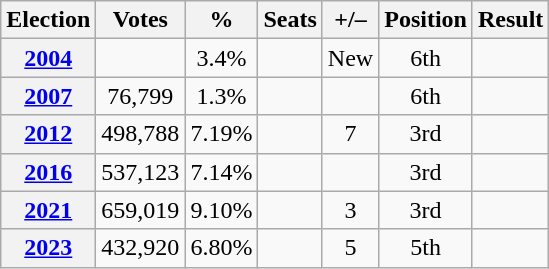<table class=wikitable style=text-align:center>
<tr>
<th>Election</th>
<th><strong>Votes</strong></th>
<th><strong>%</strong></th>
<th>Seats</th>
<th><strong>+/–</strong></th>
<th>Position</th>
<th><strong>Result</strong></th>
</tr>
<tr>
<th><a href='#'>2004</a></th>
<td></td>
<td>3.4%</td>
<td></td>
<td>New</td>
<td> 6th</td>
<td></td>
</tr>
<tr>
<th><a href='#'>2007</a></th>
<td>76,799</td>
<td>1.3%</td>
<td></td>
<td></td>
<td> 6th</td>
<td></td>
</tr>
<tr>
<th><a href='#'>2012</a></th>
<td>498,788</td>
<td>7.19%</td>
<td></td>
<td> 7</td>
<td> 3rd</td>
<td></td>
</tr>
<tr>
<th><a href='#'>2016</a></th>
<td>537,123</td>
<td>7.14%</td>
<td></td>
<td></td>
<td> 3rd</td>
<td></td>
</tr>
<tr>
<th><a href='#'>2021</a></th>
<td>659,019</td>
<td>9.10%</td>
<td></td>
<td> 3</td>
<td> 3rd</td>
<td></td>
</tr>
<tr>
<th><a href='#'>2023</a></th>
<td>432,920</td>
<td>6.80%</td>
<td></td>
<td> 5</td>
<td> 5th</td>
<td></td>
</tr>
</table>
